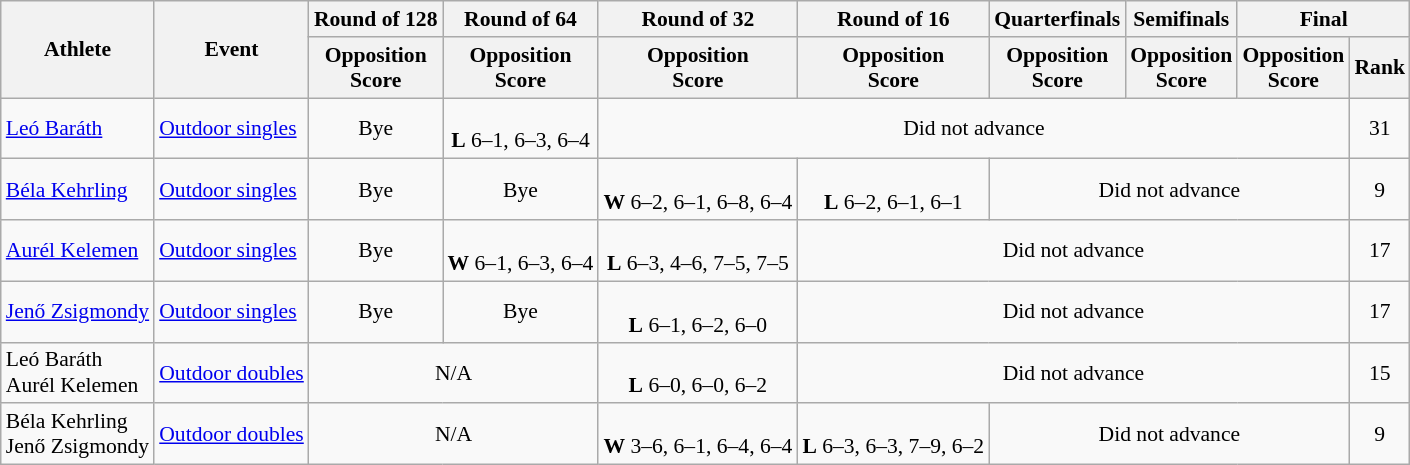<table class=wikitable style="font-size:90%">
<tr>
<th rowspan="2">Athlete</th>
<th rowspan="2">Event</th>
<th>Round of 128</th>
<th>Round of 64</th>
<th>Round of 32</th>
<th>Round of 16</th>
<th>Quarterfinals</th>
<th>Semifinals</th>
<th colspan="2">Final</th>
</tr>
<tr>
<th>Opposition<br>Score</th>
<th>Opposition<br>Score</th>
<th>Opposition<br>Score</th>
<th>Opposition<br>Score</th>
<th>Opposition<br>Score</th>
<th>Opposition<br>Score</th>
<th>Opposition<br>Score</th>
<th>Rank</th>
</tr>
<tr>
<td><a href='#'>Leó Baráth</a></td>
<td><a href='#'>Outdoor singles</a></td>
<td align=center>Bye</td>
<td align=center> <br> <strong>L</strong> 6–1, 6–3, 6–4</td>
<td align=center colspan=5>Did not advance</td>
<td align=center>31</td>
</tr>
<tr>
<td><a href='#'>Béla Kehrling</a></td>
<td><a href='#'>Outdoor singles</a></td>
<td align=center>Bye</td>
<td align=center>Bye</td>
<td align=center> <br> <strong>W</strong> 6–2, 6–1, 6–8, 6–4</td>
<td align=center> <br> <strong>L</strong> 6–2, 6–1, 6–1</td>
<td align=center colspan=3>Did not advance</td>
<td align=center>9</td>
</tr>
<tr>
<td><a href='#'>Aurél Kelemen</a></td>
<td><a href='#'>Outdoor singles</a></td>
<td align=center>Bye</td>
<td align=center> <br> <strong>W</strong> 6–1, 6–3, 6–4</td>
<td align=center> <br> <strong>L</strong> 6–3, 4–6, 7–5, 7–5</td>
<td align=center colspan=4>Did not advance</td>
<td align=center>17</td>
</tr>
<tr>
<td><a href='#'>Jenő Zsigmondy</a></td>
<td><a href='#'>Outdoor singles</a></td>
<td align=center>Bye</td>
<td align=center>Bye</td>
<td align=center> <br> <strong>L</strong> 6–1, 6–2, 6–0</td>
<td align=center colspan=4>Did not advance</td>
<td align=center>17</td>
</tr>
<tr>
<td>Leó Baráth <br> Aurél Kelemen</td>
<td><a href='#'>Outdoor doubles</a></td>
<td align=center colspan=2>N/A</td>
<td align=center> <br> <strong>L</strong> 6–0, 6–0, 6–2</td>
<td align=center colspan=4>Did not advance</td>
<td align=center>15</td>
</tr>
<tr>
<td>Béla Kehrling <br> Jenő Zsigmondy</td>
<td><a href='#'>Outdoor doubles</a></td>
<td align=center colspan=2>N/A</td>
<td align=center> <br> <strong>W</strong> 3–6, 6–1, 6–4, 6–4</td>
<td align=center> <br> <strong>L</strong> 6–3, 6–3, 7–9, 6–2</td>
<td align=center colspan=3>Did not advance</td>
<td align=center>9</td>
</tr>
</table>
